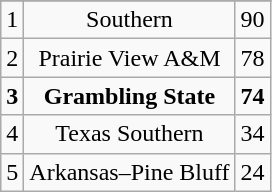<table class="wikitable" style="display: inline-table;">
<tr align="center">
</tr>
<tr align="center">
<td>1</td>
<td>Southern</td>
<td>90</td>
</tr>
<tr align="center">
<td>2</td>
<td>Prairie View A&M</td>
<td>78</td>
</tr>
<tr align="center">
<td><strong>3</strong></td>
<td><strong>Grambling State</strong></td>
<td><strong>74</strong></td>
</tr>
<tr align="center">
<td>4</td>
<td>Texas Southern</td>
<td>34</td>
</tr>
<tr align="center">
<td>5</td>
<td>Arkansas–Pine Bluff</td>
<td>24</td>
</tr>
</table>
